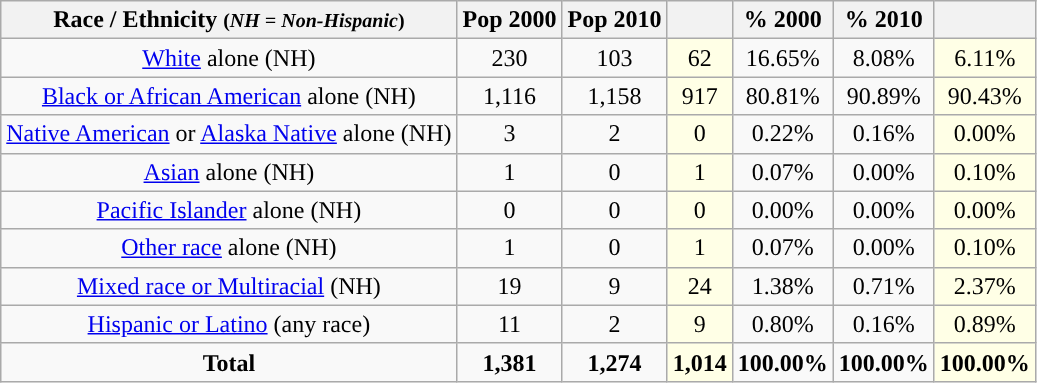<table class="wikitable" style="text-align:center;">
<tr>
<th>Race / Ethnicity <small>(<em>NH = Non-Hispanic</em>)</small></th>
<th>Pop 2000</th>
<th>Pop 2010</th>
<th></th>
<th>% 2000</th>
<th>% 2010</th>
<th></th>
</tr>
<tr>
<td><a href='#'>White</a> alone (NH)</td>
<td>230</td>
<td>103</td>
<td style='background: #ffffe6;'>62</td>
<td>16.65%</td>
<td>8.08%</td>
<td style='background: #ffffe6;'>6.11%</td>
</tr>
<tr>
<td><a href='#'>Black or African American</a> alone (NH)</td>
<td>1,116</td>
<td>1,158</td>
<td style='background: #ffffe6;'>917</td>
<td>80.81%</td>
<td>90.89%</td>
<td style='background: #ffffe6;'>90.43%</td>
</tr>
<tr>
<td><a href='#'>Native American</a> or <a href='#'>Alaska Native</a> alone (NH)</td>
<td>3</td>
<td>2</td>
<td style='background: #ffffe6;'>0</td>
<td>0.22%</td>
<td>0.16%</td>
<td style='background: #ffffe6;'>0.00%</td>
</tr>
<tr>
<td><a href='#'>Asian</a> alone (NH)</td>
<td>1</td>
<td>0</td>
<td style='background: #ffffe6;'>1</td>
<td>0.07%</td>
<td>0.00%</td>
<td style='background: #ffffe6;'>0.10%</td>
</tr>
<tr>
<td><a href='#'>Pacific Islander</a> alone (NH)</td>
<td>0</td>
<td>0</td>
<td style='background: #ffffe6;'>0</td>
<td>0.00%</td>
<td>0.00%</td>
<td style='background: #ffffe6;'>0.00%</td>
</tr>
<tr>
<td><a href='#'>Other race</a> alone (NH)</td>
<td>1</td>
<td>0</td>
<td style='background: #ffffe6;'>1</td>
<td>0.07%</td>
<td>0.00%</td>
<td style='background: #ffffe6;'>0.10%</td>
</tr>
<tr>
<td><a href='#'>Mixed race or Multiracial</a> (NH)</td>
<td>19</td>
<td>9</td>
<td style='background: #ffffe6;'>24</td>
<td>1.38%</td>
<td>0.71%</td>
<td style='background: #ffffe6;'>2.37%</td>
</tr>
<tr>
<td><a href='#'>Hispanic or Latino</a> (any race)</td>
<td>11</td>
<td>2</td>
<td style='background: #ffffe6;'>9</td>
<td>0.80%</td>
<td>0.16%</td>
<td style='background: #ffffe6;'>0.89%</td>
</tr>
<tr>
<td><strong>Total</strong></td>
<td><strong>1,381</strong></td>
<td><strong>1,274</strong></td>
<td style='background: #ffffe6;'><strong>1,014</strong></td>
<td><strong>100.00%</strong></td>
<td><strong>100.00%</strong></td>
<td style='background: #ffffe6;'><strong>100.00%</strong></td>
</tr>
</table>
